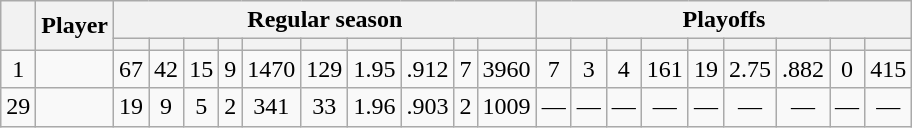<table class="wikitable plainrowheaders" style="text-align:center;">
<tr>
<th scope="col" rowspan="2"></th>
<th scope="col" rowspan="2">Player</th>
<th scope=colgroup colspan=10>Regular season</th>
<th scope=colgroup colspan=9>Playoffs</th>
</tr>
<tr>
<th scope="col"></th>
<th scope="col"></th>
<th scope="col"></th>
<th scope="col"></th>
<th scope="col"></th>
<th scope="col"></th>
<th scope="col"></th>
<th scope="col"></th>
<th scope="col"></th>
<th scope="col"></th>
<th scope="col"></th>
<th scope="col"></th>
<th scope="col"></th>
<th scope="col"></th>
<th scope="col"></th>
<th scope="col"></th>
<th scope="col"></th>
<th scope="col"></th>
<th scope="col"></th>
</tr>
<tr>
<td scope="row">1</td>
<td align="left"></td>
<td>67</td>
<td>42</td>
<td>15</td>
<td>9</td>
<td>1470</td>
<td>129</td>
<td>1.95</td>
<td>.912</td>
<td>7</td>
<td>3960</td>
<td>7</td>
<td>3</td>
<td>4</td>
<td>161</td>
<td>19</td>
<td>2.75</td>
<td>.882</td>
<td>0</td>
<td>415</td>
</tr>
<tr>
<td scope="row">29</td>
<td align="left"></td>
<td>19</td>
<td>9</td>
<td>5</td>
<td>2</td>
<td>341</td>
<td>33</td>
<td>1.96</td>
<td>.903</td>
<td>2</td>
<td>1009</td>
<td>—</td>
<td>—</td>
<td>—</td>
<td>—</td>
<td>—</td>
<td>—</td>
<td>—</td>
<td>—</td>
<td>—</td>
</tr>
</table>
